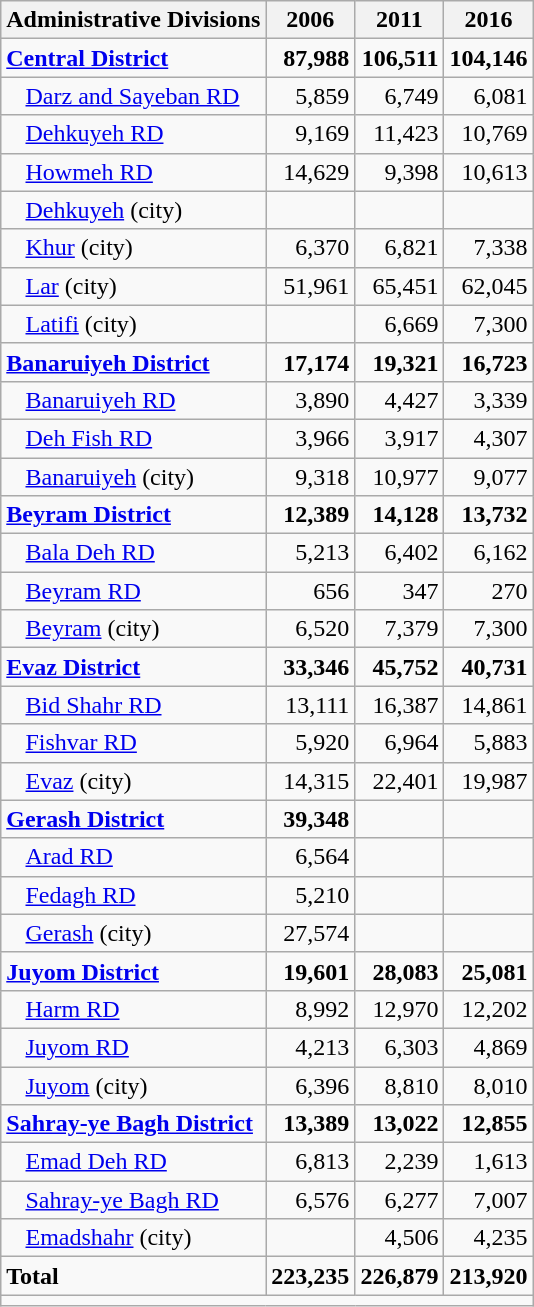<table class="wikitable">
<tr>
<th>Administrative Divisions</th>
<th>2006</th>
<th>2011</th>
<th>2016</th>
</tr>
<tr>
<td><strong><a href='#'>Central District</a></strong></td>
<td style="text-align: right;"><strong>87,988</strong></td>
<td style="text-align: right;"><strong>106,511</strong></td>
<td style="text-align: right;"><strong>104,146</strong></td>
</tr>
<tr>
<td style="padding-left: 1em;"><a href='#'>Darz and Sayeban RD</a></td>
<td style="text-align: right;">5,859</td>
<td style="text-align: right;">6,749</td>
<td style="text-align: right;">6,081</td>
</tr>
<tr>
<td style="padding-left: 1em;"><a href='#'>Dehkuyeh RD</a></td>
<td style="text-align: right;">9,169</td>
<td style="text-align: right;">11,423</td>
<td style="text-align: right;">10,769</td>
</tr>
<tr>
<td style="padding-left: 1em;"><a href='#'>Howmeh RD</a></td>
<td style="text-align: right;">14,629</td>
<td style="text-align: right;">9,398</td>
<td style="text-align: right;">10,613</td>
</tr>
<tr>
<td style="padding-left: 1em;"><a href='#'>Dehkuyeh</a> (city)</td>
<td style="text-align: right;"></td>
<td style="text-align: right;"></td>
<td style="text-align: right;"></td>
</tr>
<tr>
<td style="padding-left: 1em;"><a href='#'>Khur</a> (city)</td>
<td style="text-align: right;">6,370</td>
<td style="text-align: right;">6,821</td>
<td style="text-align: right;">7,338</td>
</tr>
<tr>
<td style="padding-left: 1em;"><a href='#'>Lar</a> (city)</td>
<td style="text-align: right;">51,961</td>
<td style="text-align: right;">65,451</td>
<td style="text-align: right;">62,045</td>
</tr>
<tr>
<td style="padding-left: 1em;"><a href='#'>Latifi</a> (city)</td>
<td style="text-align: right;"></td>
<td style="text-align: right;">6,669</td>
<td style="text-align: right;">7,300</td>
</tr>
<tr>
<td><strong><a href='#'>Banaruiyeh District</a></strong></td>
<td style="text-align: right;"><strong>17,174</strong></td>
<td style="text-align: right;"><strong>19,321</strong></td>
<td style="text-align: right;"><strong>16,723</strong></td>
</tr>
<tr>
<td style="padding-left: 1em;"><a href='#'>Banaruiyeh RD</a></td>
<td style="text-align: right;">3,890</td>
<td style="text-align: right;">4,427</td>
<td style="text-align: right;">3,339</td>
</tr>
<tr>
<td style="padding-left: 1em;"><a href='#'>Deh Fish RD</a></td>
<td style="text-align: right;">3,966</td>
<td style="text-align: right;">3,917</td>
<td style="text-align: right;">4,307</td>
</tr>
<tr>
<td style="padding-left: 1em;"><a href='#'>Banaruiyeh</a> (city)</td>
<td style="text-align: right;">9,318</td>
<td style="text-align: right;">10,977</td>
<td style="text-align: right;">9,077</td>
</tr>
<tr>
<td><strong><a href='#'>Beyram District</a></strong></td>
<td style="text-align: right;"><strong>12,389</strong></td>
<td style="text-align: right;"><strong>14,128</strong></td>
<td style="text-align: right;"><strong>13,732</strong></td>
</tr>
<tr>
<td style="padding-left: 1em;"><a href='#'>Bala Deh RD</a></td>
<td style="text-align: right;">5,213</td>
<td style="text-align: right;">6,402</td>
<td style="text-align: right;">6,162</td>
</tr>
<tr>
<td style="padding-left: 1em;"><a href='#'>Beyram RD</a></td>
<td style="text-align: right;">656</td>
<td style="text-align: right;">347</td>
<td style="text-align: right;">270</td>
</tr>
<tr>
<td style="padding-left: 1em;"><a href='#'>Beyram</a> (city)</td>
<td style="text-align: right;">6,520</td>
<td style="text-align: right;">7,379</td>
<td style="text-align: right;">7,300</td>
</tr>
<tr>
<td><strong><a href='#'>Evaz District</a></strong></td>
<td style="text-align: right;"><strong>33,346</strong></td>
<td style="text-align: right;"><strong>45,752</strong></td>
<td style="text-align: right;"><strong>40,731</strong></td>
</tr>
<tr>
<td style="padding-left: 1em;"><a href='#'>Bid Shahr RD</a></td>
<td style="text-align: right;">13,111</td>
<td style="text-align: right;">16,387</td>
<td style="text-align: right;">14,861</td>
</tr>
<tr>
<td style="padding-left: 1em;"><a href='#'>Fishvar RD</a></td>
<td style="text-align: right;">5,920</td>
<td style="text-align: right;">6,964</td>
<td style="text-align: right;">5,883</td>
</tr>
<tr>
<td style="padding-left: 1em;"><a href='#'>Evaz</a> (city)</td>
<td style="text-align: right;">14,315</td>
<td style="text-align: right;">22,401</td>
<td style="text-align: right;">19,987</td>
</tr>
<tr>
<td><strong><a href='#'>Gerash District</a></strong></td>
<td style="text-align: right;"><strong>39,348</strong></td>
<td style="text-align: right;"></td>
<td style="text-align: right;"></td>
</tr>
<tr>
<td style="padding-left: 1em;"><a href='#'>Arad RD</a></td>
<td style="text-align: right;">6,564</td>
<td style="text-align: right;"></td>
<td style="text-align: right;"></td>
</tr>
<tr>
<td style="padding-left: 1em;"><a href='#'>Fedagh RD</a></td>
<td style="text-align: right;">5,210</td>
<td style="text-align: right;"></td>
<td style="text-align: right;"></td>
</tr>
<tr>
<td style="padding-left: 1em;"><a href='#'>Gerash</a> (city)</td>
<td style="text-align: right;">27,574</td>
<td style="text-align: right;"></td>
<td style="text-align: right;"></td>
</tr>
<tr>
<td><strong><a href='#'>Juyom District</a></strong></td>
<td style="text-align: right;"><strong>19,601</strong></td>
<td style="text-align: right;"><strong>28,083</strong></td>
<td style="text-align: right;"><strong>25,081</strong></td>
</tr>
<tr>
<td style="padding-left: 1em;"><a href='#'>Harm RD</a></td>
<td style="text-align: right;">8,992</td>
<td style="text-align: right;">12,970</td>
<td style="text-align: right;">12,202</td>
</tr>
<tr>
<td style="padding-left: 1em;"><a href='#'>Juyom RD</a></td>
<td style="text-align: right;">4,213</td>
<td style="text-align: right;">6,303</td>
<td style="text-align: right;">4,869</td>
</tr>
<tr>
<td style="padding-left: 1em;"><a href='#'>Juyom</a> (city)</td>
<td style="text-align: right;">6,396</td>
<td style="text-align: right;">8,810</td>
<td style="text-align: right;">8,010</td>
</tr>
<tr>
<td><strong><a href='#'>Sahray-ye Bagh District</a></strong></td>
<td style="text-align: right;"><strong>13,389</strong></td>
<td style="text-align: right;"><strong>13,022</strong></td>
<td style="text-align: right;"><strong>12,855</strong></td>
</tr>
<tr>
<td style="padding-left: 1em;"><a href='#'>Emad Deh RD</a></td>
<td style="text-align: right;">6,813</td>
<td style="text-align: right;">2,239</td>
<td style="text-align: right;">1,613</td>
</tr>
<tr>
<td style="padding-left: 1em;"><a href='#'>Sahray-ye Bagh RD</a></td>
<td style="text-align: right;">6,576</td>
<td style="text-align: right;">6,277</td>
<td style="text-align: right;">7,007</td>
</tr>
<tr>
<td style="padding-left: 1em;"><a href='#'>Emadshahr</a> (city)</td>
<td style="text-align: right;"></td>
<td style="text-align: right;">4,506</td>
<td style="text-align: right;">4,235</td>
</tr>
<tr>
<td><strong>Total</strong></td>
<td style="text-align: right;"><strong>223,235</strong></td>
<td style="text-align: right;"><strong>226,879</strong></td>
<td style="text-align: right;"><strong>213,920</strong></td>
</tr>
<tr>
<td colspan=4></td>
</tr>
</table>
